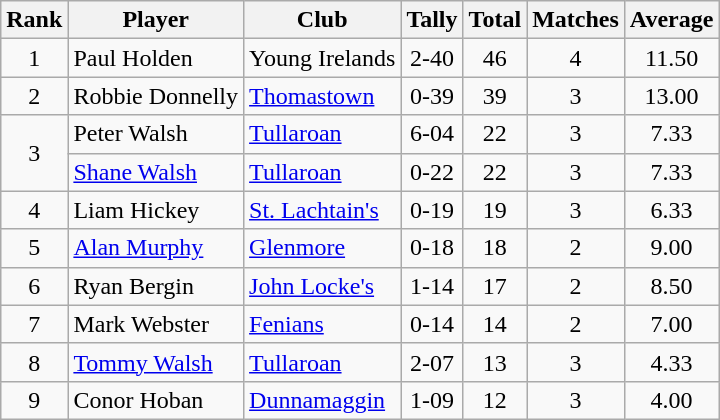<table class="wikitable">
<tr>
<th>Rank</th>
<th>Player</th>
<th>Club</th>
<th>Tally</th>
<th>Total</th>
<th>Matches</th>
<th>Average</th>
</tr>
<tr>
<td rowspan=1 align=center>1</td>
<td>Paul Holden</td>
<td>Young Irelands</td>
<td align=center>2-40</td>
<td align=center>46</td>
<td align=center>4</td>
<td align=center>11.50</td>
</tr>
<tr>
<td rowspan=1 align=center>2</td>
<td>Robbie Donnelly</td>
<td><a href='#'>Thomastown</a></td>
<td align=center>0-39</td>
<td align=center>39</td>
<td align=center>3</td>
<td align=center>13.00</td>
</tr>
<tr>
<td rowspan=2 align=center>3</td>
<td>Peter Walsh</td>
<td><a href='#'>Tullaroan</a></td>
<td align=center>6-04</td>
<td align=center>22</td>
<td align=center>3</td>
<td align=center>7.33</td>
</tr>
<tr>
<td><a href='#'>Shane Walsh</a></td>
<td><a href='#'>Tullaroan</a></td>
<td align=center>0-22</td>
<td align=center>22</td>
<td align=center>3</td>
<td align=center>7.33</td>
</tr>
<tr>
<td rowspan=1 align=center>4</td>
<td>Liam Hickey</td>
<td><a href='#'>St. Lachtain's</a></td>
<td align=center>0-19</td>
<td align=center>19</td>
<td align=center>3</td>
<td align=center>6.33</td>
</tr>
<tr>
<td rowspan=1 align=center>5</td>
<td><a href='#'>Alan Murphy</a></td>
<td><a href='#'>Glenmore</a></td>
<td align=center>0-18</td>
<td align=center>18</td>
<td align=center>2</td>
<td align=center>9.00</td>
</tr>
<tr>
<td rowspan=1 align=center>6</td>
<td>Ryan Bergin</td>
<td><a href='#'>John Locke's</a></td>
<td align=center>1-14</td>
<td align=center>17</td>
<td align=center>2</td>
<td align=center>8.50</td>
</tr>
<tr>
<td rowspan=1 align=center>7</td>
<td>Mark Webster</td>
<td><a href='#'>Fenians</a></td>
<td align=center>0-14</td>
<td align=center>14</td>
<td align=center>2</td>
<td align=center>7.00</td>
</tr>
<tr>
<td rowspan=1 align=center>8</td>
<td><a href='#'>Tommy Walsh</a></td>
<td><a href='#'>Tullaroan</a></td>
<td align=center>2-07</td>
<td align=center>13</td>
<td align=center>3</td>
<td align=center>4.33</td>
</tr>
<tr>
<td rowspan=1 align=center>9</td>
<td>Conor Hoban</td>
<td><a href='#'>Dunnamaggin</a></td>
<td align=center>1-09</td>
<td align=center>12</td>
<td align=center>3</td>
<td align=center>4.00</td>
</tr>
</table>
